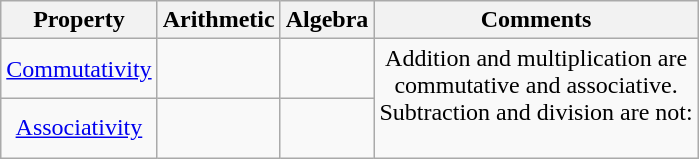<table class="wikitable">
<tr>
<th>Property</th>
<th>Arithmetic<br></th>
<th>Algebra<br></th>
<th>Comments<br></th>
</tr>
<tr align="center">
<td><a href='#'>Commutativity</a></td>
<td><br></td>
<td><br></td>
<td rowspan=2>Addition and multiplication are<br>commutative and associative. <br>Subtraction and division are not:<br><br></td>
</tr>
<tr align="center">
<td><a href='#'>Associativity</a></td>
<td><br></td>
<td><br></td>
</tr>
</table>
